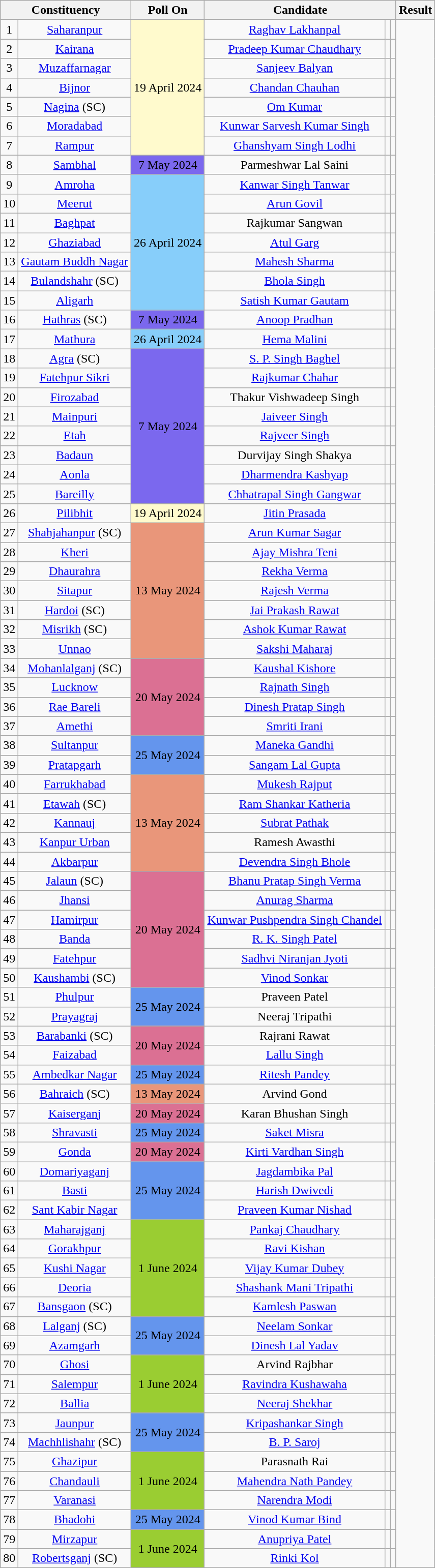<table class="wikitable sortable" style="text-align:center;">
<tr>
<th colspan="2">Constituency</th>
<th>Poll On</th>
<th colspan="3">Candidate</th>
<th>Result</th>
</tr>
<tr>
<td>1</td>
<td><a href='#'>Saharanpur</a></td>
<td rowspan="7" bgcolor=#FFFACD>19 April 2024</td>
<td><a href='#'>Raghav Lakhanpal</a></td>
<td></td>
<td></td>
</tr>
<tr>
<td>2</td>
<td><a href='#'>Kairana</a></td>
<td><a href='#'>Pradeep Kumar Chaudhary</a></td>
<td></td>
<td></td>
</tr>
<tr>
<td>3</td>
<td><a href='#'>Muzaffarnagar</a></td>
<td><a href='#'>Sanjeev Balyan</a></td>
<td></td>
<td></td>
</tr>
<tr>
<td>4</td>
<td><a href='#'>Bijnor</a></td>
<td><a href='#'>Chandan Chauhan</a></td>
<td></td>
<td></td>
</tr>
<tr>
<td>5</td>
<td><a href='#'>Nagina</a> (SC)</td>
<td><a href='#'>Om Kumar</a></td>
<td></td>
<td></td>
</tr>
<tr>
<td>6</td>
<td><a href='#'>Moradabad</a></td>
<td><a href='#'>Kunwar Sarvesh Kumar Singh</a></td>
<td></td>
<td></td>
</tr>
<tr>
<td>7</td>
<td><a href='#'>Rampur</a></td>
<td><a href='#'>Ghanshyam Singh Lodhi</a></td>
<td></td>
<td></td>
</tr>
<tr>
<td>8</td>
<td><a href='#'>Sambhal</a></td>
<td bgcolor=#7B68EE>7 May 2024</td>
<td>Parmeshwar Lal Saini</td>
<td></td>
<td></td>
</tr>
<tr>
<td>9</td>
<td><a href='#'>Amroha</a></td>
<td rowspan="7" bgcolor=#87CEFA>26 April 2024</td>
<td><a href='#'>Kanwar Singh Tanwar</a></td>
<td></td>
<td></td>
</tr>
<tr>
<td>10</td>
<td><a href='#'>Meerut</a></td>
<td><a href='#'>Arun Govil</a></td>
<td></td>
<td></td>
</tr>
<tr>
<td>11</td>
<td><a href='#'>Baghpat</a></td>
<td>Rajkumar Sangwan</td>
<td></td>
<td></td>
</tr>
<tr>
<td>12</td>
<td><a href='#'>Ghaziabad</a></td>
<td><a href='#'>Atul Garg</a></td>
<td></td>
<td></td>
</tr>
<tr>
<td>13</td>
<td><a href='#'>Gautam Buddh Nagar</a></td>
<td><a href='#'>Mahesh Sharma</a></td>
<td></td>
<td></td>
</tr>
<tr>
<td>14</td>
<td><a href='#'>Bulandshahr</a> (SC)</td>
<td><a href='#'>Bhola Singh</a></td>
<td></td>
<td></td>
</tr>
<tr>
<td>15</td>
<td><a href='#'>Aligarh</a></td>
<td><a href='#'>Satish Kumar Gautam</a></td>
<td></td>
<td></td>
</tr>
<tr>
<td>16</td>
<td><a href='#'>Hathras</a> (SC)</td>
<td bgcolor=#7B68EE>7 May 2024</td>
<td><a href='#'>Anoop Pradhan</a></td>
<td></td>
<td></td>
</tr>
<tr>
<td>17</td>
<td><a href='#'>Mathura</a></td>
<td bgcolor=#87CEFA>26 April 2024</td>
<td><a href='#'>Hema Malini</a></td>
<td></td>
<td></td>
</tr>
<tr>
<td>18</td>
<td><a href='#'>Agra</a> (SC)</td>
<td rowspan="8" bgcolor=#7B68EE>7 May 2024</td>
<td><a href='#'>S. P. Singh Baghel</a></td>
<td></td>
<td></td>
</tr>
<tr>
<td>19</td>
<td><a href='#'>Fatehpur Sikri</a></td>
<td><a href='#'>Rajkumar Chahar</a></td>
<td></td>
<td></td>
</tr>
<tr>
<td>20</td>
<td><a href='#'>Firozabad</a></td>
<td>Thakur Vishwadeep Singh</td>
<td></td>
<td></td>
</tr>
<tr>
<td>21</td>
<td><a href='#'>Mainpuri</a></td>
<td><a href='#'>Jaiveer Singh</a></td>
<td></td>
<td></td>
</tr>
<tr>
<td>22</td>
<td><a href='#'>Etah</a></td>
<td><a href='#'>Rajveer Singh</a></td>
<td></td>
<td></td>
</tr>
<tr>
<td>23</td>
<td><a href='#'>Badaun</a></td>
<td>Durvijay Singh Shakya</td>
<td></td>
<td></td>
</tr>
<tr>
<td>24</td>
<td><a href='#'>Aonla</a></td>
<td><a href='#'>Dharmendra Kashyap</a></td>
<td></td>
<td></td>
</tr>
<tr>
<td>25</td>
<td><a href='#'>Bareilly</a></td>
<td><a href='#'>Chhatrapal Singh Gangwar</a></td>
<td></td>
<td></td>
</tr>
<tr>
<td>26</td>
<td><a href='#'>Pilibhit</a></td>
<td bgcolor=#FFFACD>19 April 2024</td>
<td><a href='#'>Jitin Prasada</a></td>
<td></td>
<td></td>
</tr>
<tr>
<td>27</td>
<td><a href='#'>Shahjahanpur</a> (SC)</td>
<td rowspan="7" bgcolor=#E9967A>13 May 2024</td>
<td><a href='#'>Arun Kumar Sagar</a></td>
<td></td>
<td></td>
</tr>
<tr>
<td>28</td>
<td><a href='#'>Kheri</a></td>
<td><a href='#'>Ajay Mishra Teni</a></td>
<td></td>
<td></td>
</tr>
<tr>
<td>29</td>
<td><a href='#'>Dhaurahra</a></td>
<td><a href='#'>Rekha Verma</a></td>
<td></td>
<td></td>
</tr>
<tr>
<td>30</td>
<td><a href='#'>Sitapur</a></td>
<td><a href='#'>Rajesh Verma</a></td>
<td></td>
<td></td>
</tr>
<tr>
<td>31</td>
<td><a href='#'>Hardoi</a> (SC)</td>
<td><a href='#'>Jai Prakash Rawat</a></td>
<td></td>
<td></td>
</tr>
<tr>
<td>32</td>
<td><a href='#'>Misrikh</a> (SC)</td>
<td><a href='#'>Ashok Kumar Rawat</a></td>
<td></td>
<td></td>
</tr>
<tr>
<td>33</td>
<td><a href='#'>Unnao</a></td>
<td><a href='#'>Sakshi Maharaj</a></td>
<td></td>
<td></td>
</tr>
<tr>
<td>34</td>
<td><a href='#'>Mohanlalganj</a> (SC)</td>
<td rowspan="4" bgcolor=#DB7093>20 May 2024</td>
<td><a href='#'>Kaushal Kishore</a></td>
<td></td>
<td></td>
</tr>
<tr>
<td>35</td>
<td><a href='#'>Lucknow</a></td>
<td><a href='#'>Rajnath Singh</a></td>
<td></td>
<td></td>
</tr>
<tr>
<td>36</td>
<td><a href='#'>Rae Bareli</a></td>
<td><a href='#'>Dinesh Pratap Singh</a></td>
<td></td>
<td></td>
</tr>
<tr>
<td>37</td>
<td><a href='#'>Amethi</a></td>
<td><a href='#'>Smriti Irani</a></td>
<td></td>
<td></td>
</tr>
<tr>
<td>38</td>
<td><a href='#'>Sultanpur</a></td>
<td rowspan="2" bgcolor=#6495ED>25 May 2024</td>
<td><a href='#'>Maneka Gandhi</a></td>
<td></td>
<td></td>
</tr>
<tr>
<td>39</td>
<td><a href='#'>Pratapgarh</a></td>
<td><a href='#'>Sangam Lal Gupta</a></td>
<td></td>
<td></td>
</tr>
<tr>
<td>40</td>
<td><a href='#'>Farrukhabad</a></td>
<td rowspan="5" bgcolor=#E9967A>13 May 2024</td>
<td><a href='#'>Mukesh Rajput</a></td>
<td></td>
<td></td>
</tr>
<tr>
<td>41</td>
<td><a href='#'>Etawah</a> (SC)</td>
<td><a href='#'>Ram Shankar Katheria</a></td>
<td></td>
<td></td>
</tr>
<tr>
<td>42</td>
<td><a href='#'>Kannauj</a></td>
<td><a href='#'>Subrat Pathak</a></td>
<td></td>
<td></td>
</tr>
<tr>
<td>43</td>
<td><a href='#'>Kanpur Urban</a></td>
<td>Ramesh Awasthi</td>
<td></td>
<td></td>
</tr>
<tr>
<td>44</td>
<td><a href='#'>Akbarpur</a></td>
<td><a href='#'>Devendra Singh Bhole</a></td>
<td></td>
<td></td>
</tr>
<tr>
<td>45</td>
<td><a href='#'>Jalaun</a> (SC)</td>
<td rowspan="6" bgcolor=#DB7093>20 May 2024</td>
<td><a href='#'>Bhanu Pratap Singh Verma</a></td>
<td></td>
<td></td>
</tr>
<tr>
<td>46</td>
<td><a href='#'>Jhansi</a></td>
<td><a href='#'>Anurag Sharma</a></td>
<td></td>
<td></td>
</tr>
<tr>
<td>47</td>
<td><a href='#'>Hamirpur</a></td>
<td><a href='#'>Kunwar Pushpendra Singh Chandel</a></td>
<td></td>
<td></td>
</tr>
<tr>
<td>48</td>
<td><a href='#'>Banda</a></td>
<td><a href='#'>R. K. Singh Patel</a></td>
<td></td>
<td></td>
</tr>
<tr>
<td>49</td>
<td><a href='#'>Fatehpur</a></td>
<td><a href='#'>Sadhvi Niranjan Jyoti</a></td>
<td></td>
<td></td>
</tr>
<tr>
<td>50</td>
<td><a href='#'>Kaushambi</a> (SC)</td>
<td><a href='#'>Vinod Sonkar</a></td>
<td></td>
<td></td>
</tr>
<tr>
<td>51</td>
<td><a href='#'>Phulpur</a></td>
<td rowspan="2" bgcolor=#6495ED>25 May 2024</td>
<td>Praveen Patel</td>
<td></td>
<td></td>
</tr>
<tr>
<td>52</td>
<td><a href='#'>Prayagraj</a></td>
<td>Neeraj Tripathi</td>
<td></td>
<td></td>
</tr>
<tr>
<td>53</td>
<td><a href='#'>Barabanki</a> (SC)</td>
<td rowspan="2" bgcolor=#DB7093>20 May 2024</td>
<td>Rajrani Rawat</td>
<td></td>
<td></td>
</tr>
<tr>
<td>54</td>
<td><a href='#'>Faizabad</a></td>
<td><a href='#'>Lallu Singh</a></td>
<td></td>
<td></td>
</tr>
<tr>
<td>55</td>
<td><a href='#'>Ambedkar Nagar</a></td>
<td bgcolor=#6495ED>25 May 2024</td>
<td><a href='#'>Ritesh Pandey</a></td>
<td></td>
<td></td>
</tr>
<tr>
<td>56</td>
<td><a href='#'>Bahraich</a> (SC)</td>
<td bgcolor=#E9967A>13 May 2024</td>
<td>Arvind Gond</td>
<td></td>
<td></td>
</tr>
<tr>
<td>57</td>
<td><a href='#'>Kaiserganj</a></td>
<td bgcolor=#DB7093>20 May 2024</td>
<td>Karan Bhushan Singh</td>
<td></td>
<td></td>
</tr>
<tr>
<td>58</td>
<td><a href='#'>Shravasti</a></td>
<td bgcolor=#6495ED>25 May 2024</td>
<td><a href='#'>Saket Misra</a></td>
<td></td>
<td></td>
</tr>
<tr>
<td>59</td>
<td><a href='#'>Gonda</a></td>
<td bgcolor=#DB7093>20 May 2024</td>
<td><a href='#'>Kirti Vardhan Singh</a></td>
<td></td>
<td></td>
</tr>
<tr>
<td>60</td>
<td><a href='#'>Domariyaganj</a></td>
<td rowspan="3" bgcolor=#6495ED>25 May 2024</td>
<td><a href='#'>Jagdambika Pal</a></td>
<td></td>
<td></td>
</tr>
<tr>
<td>61</td>
<td><a href='#'>Basti</a></td>
<td><a href='#'>Harish Dwivedi</a></td>
<td></td>
<td></td>
</tr>
<tr>
<td>62</td>
<td><a href='#'>Sant Kabir Nagar</a></td>
<td><a href='#'>Praveen Kumar Nishad</a></td>
<td></td>
<td></td>
</tr>
<tr>
<td>63</td>
<td><a href='#'>Maharajganj</a></td>
<td rowspan="5" bgcolor=#9ACD32>1 June 2024</td>
<td><a href='#'>Pankaj Chaudhary</a></td>
<td></td>
<td></td>
</tr>
<tr>
<td>64</td>
<td><a href='#'>Gorakhpur</a></td>
<td><a href='#'>Ravi Kishan</a></td>
<td></td>
<td></td>
</tr>
<tr>
<td>65</td>
<td><a href='#'>Kushi Nagar</a></td>
<td><a href='#'>Vijay Kumar Dubey</a></td>
<td></td>
<td></td>
</tr>
<tr>
<td>66</td>
<td><a href='#'>Deoria</a></td>
<td><a href='#'>Shashank Mani Tripathi</a></td>
<td></td>
<td></td>
</tr>
<tr>
<td>67</td>
<td><a href='#'>Bansgaon</a> (SC)</td>
<td><a href='#'>Kamlesh Paswan</a></td>
<td></td>
<td></td>
</tr>
<tr>
<td>68</td>
<td><a href='#'>Lalganj</a> (SC)</td>
<td rowspan="2" bgcolor=#6495ED>25 May 2024</td>
<td><a href='#'>Neelam Sonkar</a></td>
<td></td>
<td></td>
</tr>
<tr>
<td>69</td>
<td><a href='#'>Azamgarh</a></td>
<td><a href='#'>Dinesh Lal Yadav</a></td>
<td></td>
<td></td>
</tr>
<tr>
<td>70</td>
<td><a href='#'>Ghosi</a></td>
<td rowspan="3" bgcolor=#9ACD32>1 June 2024</td>
<td>Arvind Rajbhar</td>
<td></td>
<td></td>
</tr>
<tr>
<td>71</td>
<td><a href='#'>Salempur</a></td>
<td><a href='#'>Ravindra Kushawaha</a></td>
<td></td>
<td></td>
</tr>
<tr>
<td>72</td>
<td><a href='#'>Ballia</a></td>
<td><a href='#'>Neeraj Shekhar</a></td>
<td></td>
<td></td>
</tr>
<tr>
<td>73</td>
<td><a href='#'>Jaunpur</a></td>
<td rowspan="2" bgcolor=#6495ED>25 May 2024</td>
<td><a href='#'>Kripashankar Singh</a></td>
<td></td>
<td></td>
</tr>
<tr>
<td>74</td>
<td><a href='#'>Machhlishahr</a> (SC)</td>
<td><a href='#'>B. P. Saroj</a></td>
<td></td>
<td></td>
</tr>
<tr>
<td>75</td>
<td><a href='#'>Ghazipur</a></td>
<td rowspan="3" bgcolor=#9ACD32>1 June 2024</td>
<td>Parasnath Rai</td>
<td></td>
<td></td>
</tr>
<tr>
<td>76</td>
<td><a href='#'>Chandauli</a></td>
<td><a href='#'>Mahendra Nath Pandey</a></td>
<td></td>
<td></td>
</tr>
<tr>
<td>77</td>
<td><a href='#'>Varanasi</a></td>
<td><a href='#'>Narendra Modi</a></td>
<td></td>
<td></td>
</tr>
<tr>
<td>78</td>
<td><a href='#'>Bhadohi</a></td>
<td bgcolor=#6495ED>25 May 2024</td>
<td><a href='#'>Vinod Kumar Bind</a></td>
<td></td>
<td></td>
</tr>
<tr>
<td>79</td>
<td><a href='#'>Mirzapur</a></td>
<td rowspan="2" bgcolor=#9ACD32>1 June 2024</td>
<td><a href='#'>Anupriya Patel</a></td>
<td></td>
<td></td>
</tr>
<tr>
<td>80</td>
<td><a href='#'>Robertsganj</a> (SC)</td>
<td><a href='#'>Rinki Kol</a></td>
<td></td>
<td></td>
</tr>
</table>
